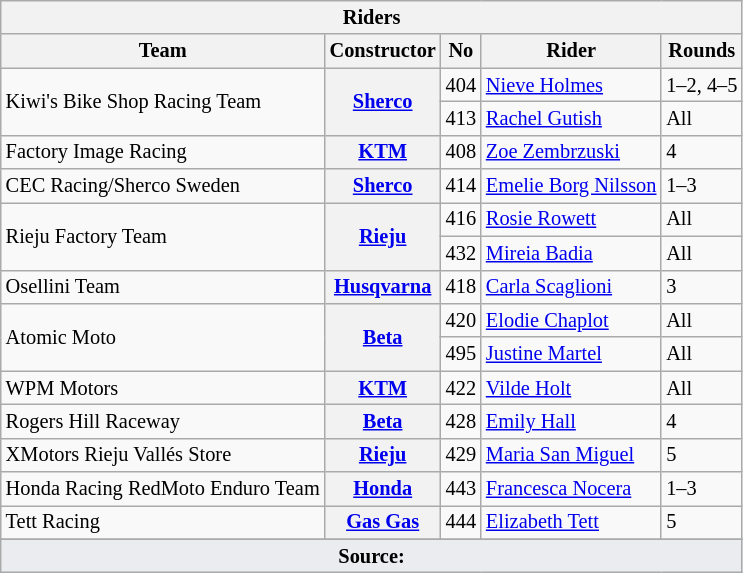<table class="wikitable" style="font-size: 85%;">
<tr>
<th colspan=5><strong>Riders</strong></th>
</tr>
<tr>
<th>Team</th>
<th>Constructor</th>
<th>No</th>
<th>Rider</th>
<th>Rounds</th>
</tr>
<tr>
<td rowspan=2>Kiwi's Bike Shop Racing Team</td>
<th rowspan=2><a href='#'>Sherco</a></th>
<td align="right">404</td>
<td> <a href='#'>Nieve Holmes</a></td>
<td>1–2, 4–5</td>
</tr>
<tr>
<td align="right">413</td>
<td> <a href='#'>Rachel Gutish</a></td>
<td>All</td>
</tr>
<tr>
<td>Factory Image Racing</td>
<th><a href='#'>KTM</a></th>
<td align="right">408</td>
<td> <a href='#'>Zoe Zembrzuski</a></td>
<td>4</td>
</tr>
<tr>
<td>CEC Racing/Sherco Sweden</td>
<th><a href='#'>Sherco</a></th>
<td align="right">414</td>
<td> <a href='#'>Emelie Borg Nilsson</a></td>
<td>1–3</td>
</tr>
<tr>
<td rowspan=2>Rieju Factory Team</td>
<th rowspan=2><a href='#'>Rieju</a></th>
<td align="right">416</td>
<td> <a href='#'>Rosie Rowett</a></td>
<td>All</td>
</tr>
<tr>
<td align="right">432</td>
<td> <a href='#'>Mireia Badia</a></td>
<td>All</td>
</tr>
<tr>
<td>Osellini Team</td>
<th><a href='#'>Husqvarna</a></th>
<td align="right">418</td>
<td> <a href='#'>Carla Scaglioni</a></td>
<td>3</td>
</tr>
<tr>
<td rowspan=2>Atomic Moto</td>
<th rowspan=2><a href='#'>Beta</a></th>
<td align="right">420</td>
<td> <a href='#'>Elodie Chaplot</a></td>
<td>All</td>
</tr>
<tr>
<td align="right">495</td>
<td> <a href='#'>Justine Martel</a></td>
<td>All</td>
</tr>
<tr>
<td>WPM Motors</td>
<th><a href='#'>KTM</a></th>
<td align="right">422</td>
<td> <a href='#'>Vilde Holt</a></td>
<td>All</td>
</tr>
<tr>
<td>Rogers Hill Raceway</td>
<th><a href='#'>Beta</a></th>
<td align="right">428</td>
<td> <a href='#'>Emily Hall</a></td>
<td>4</td>
</tr>
<tr>
<td>XMotors Rieju Vallés Store</td>
<th><a href='#'>Rieju</a></th>
<td align="right">429</td>
<td> <a href='#'>Maria San Miguel</a></td>
<td>5</td>
</tr>
<tr>
<td>Honda Racing RedMoto Enduro Team</td>
<th><a href='#'>Honda</a></th>
<td align="right">443</td>
<td> <a href='#'>Francesca Nocera</a></td>
<td>1–3</td>
</tr>
<tr>
<td>Tett Racing</td>
<th><a href='#'>Gas Gas</a></th>
<td align="right">444</td>
<td> <a href='#'>Elizabeth Tett</a></td>
<td>5</td>
</tr>
<tr>
</tr>
<tr class="sortbottom">
<td colspan=5 align="bottom" style="background-color:#EAECF0; text-align:center"><strong>Source:</strong></td>
</tr>
</table>
